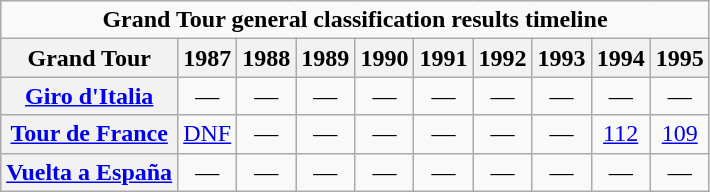<table class="wikitable plainrowheaders">
<tr>
<td colspan=19 align="center"><strong>Grand Tour general classification results timeline</strong></td>
</tr>
<tr>
<th scope="col">Grand Tour</th>
<th scope="col">1987</th>
<th scope="col">1988</th>
<th scope="col">1989</th>
<th scope="col">1990</th>
<th scope="col">1991</th>
<th scope="col">1992</th>
<th scope="col">1993</th>
<th scope="col">1994</th>
<th scope="col">1995</th>
</tr>
<tr style="text-align:center;">
<th scope="row"> <a href='#'>Giro d'Italia</a></th>
<td>—</td>
<td>—</td>
<td>—</td>
<td>—</td>
<td>—</td>
<td>—</td>
<td>—</td>
<td>—</td>
<td>—</td>
</tr>
<tr style="text-align:center;">
<th scope="row"> <a href='#'>Tour de France</a></th>
<td><a href='#'>DNF</a></td>
<td>—</td>
<td>—</td>
<td>—</td>
<td>—</td>
<td>—</td>
<td>—</td>
<td><a href='#'>112</a></td>
<td><a href='#'>109</a></td>
</tr>
<tr style="text-align:center;">
<th scope="row"> <a href='#'>Vuelta a España</a></th>
<td>—</td>
<td>—</td>
<td>—</td>
<td>—</td>
<td>—</td>
<td>—</td>
<td>—</td>
<td>—</td>
<td>—</td>
</tr>
</table>
